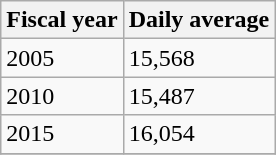<table class="wikitable">
<tr>
<th>Fiscal year</th>
<th>Daily average</th>
</tr>
<tr>
<td>2005</td>
<td>15,568</td>
</tr>
<tr>
<td>2010</td>
<td>15,487</td>
</tr>
<tr>
<td>2015</td>
<td>16,054</td>
</tr>
<tr>
</tr>
</table>
